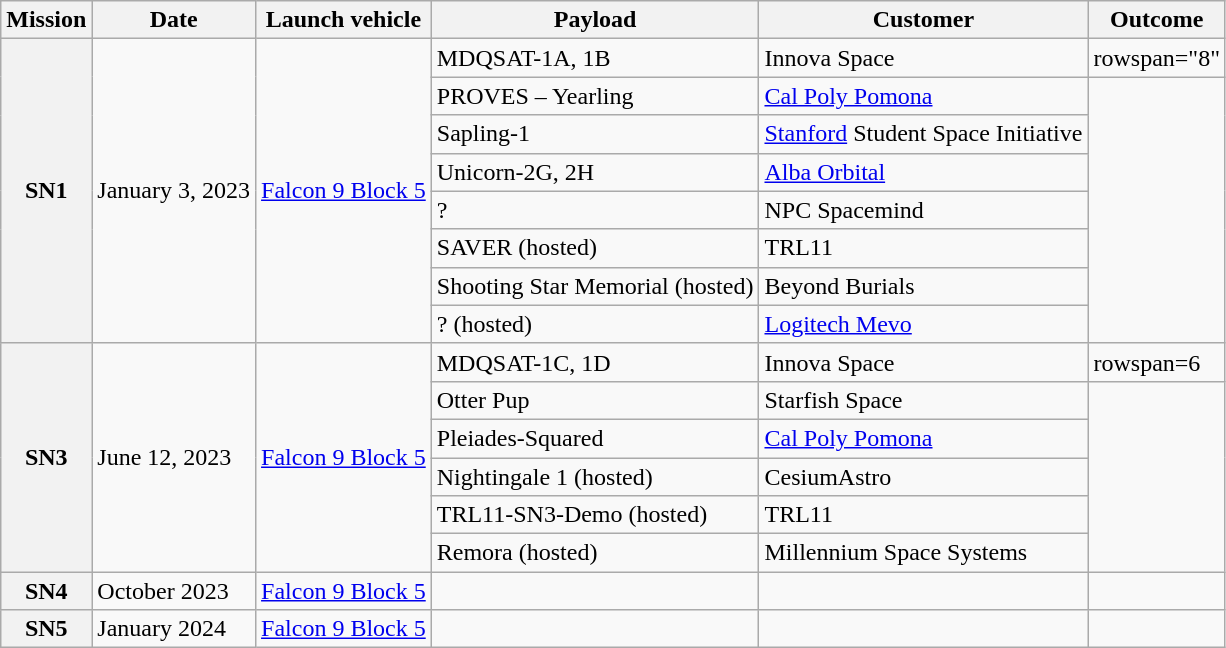<table class="wikitable">
<tr>
<th>Mission</th>
<th>Date</th>
<th>Launch vehicle</th>
<th>Payload</th>
<th>Customer</th>
<th>Outcome</th>
</tr>
<tr>
<th rowspan=8>SN1</th>
<td rowspan=8>January 3, 2023</td>
<td rowspan=8><a href='#'>Falcon 9 Block 5</a></td>
<td> MDQSAT-1A, 1B</td>
<td>Innova Space</td>
<td>rowspan="8" </td>
</tr>
<tr>
<td> PROVES – Yearling</td>
<td><a href='#'>Cal Poly Pomona</a></td>
</tr>
<tr>
<td> Sapling-1</td>
<td><a href='#'>Stanford</a> Student Space Initiative</td>
</tr>
<tr>
<td> Unicorn-2G, 2H</td>
<td><a href='#'>Alba Orbital</a></td>
</tr>
<tr>
<td> ?</td>
<td>NPC Spacemind</td>
</tr>
<tr>
<td> SAVER (hosted)</td>
<td>TRL11</td>
</tr>
<tr>
<td> Shooting Star Memorial (hosted)</td>
<td>Beyond Burials</td>
</tr>
<tr>
<td> ? (hosted)</td>
<td><a href='#'>Logitech Mevo</a></td>
</tr>
<tr>
<th rowspan=6>SN3</th>
<td rowspan=6>June 12, 2023</td>
<td rowspan=6><a href='#'>Falcon 9 Block 5</a></td>
<td> MDQSAT-1C, 1D</td>
<td>Innova Space</td>
<td>rowspan=6 </td>
</tr>
<tr>
<td> Otter Pup</td>
<td>Starfish Space</td>
</tr>
<tr>
<td> Pleiades-Squared</td>
<td><a href='#'>Cal Poly Pomona</a></td>
</tr>
<tr>
<td> Nightingale 1 (hosted)</td>
<td>CesiumAstro</td>
</tr>
<tr>
<td> TRL11-SN3-Demo (hosted)</td>
<td>TRL11</td>
</tr>
<tr>
<td> Remora (hosted)</td>
<td>Millennium Space Systems</td>
</tr>
<tr>
<th rowspan=1>SN4</th>
<td rowspan=1>October 2023</td>
<td rowspan=1><a href='#'>Falcon 9 Block 5</a></td>
<td></td>
<td></td>
<td></td>
</tr>
<tr>
<th rowspan=1>SN5</th>
<td rowspan=1>January 2024</td>
<td rowspan=1><a href='#'>Falcon 9 Block 5</a></td>
<td></td>
<td></td>
<td></td>
</tr>
</table>
